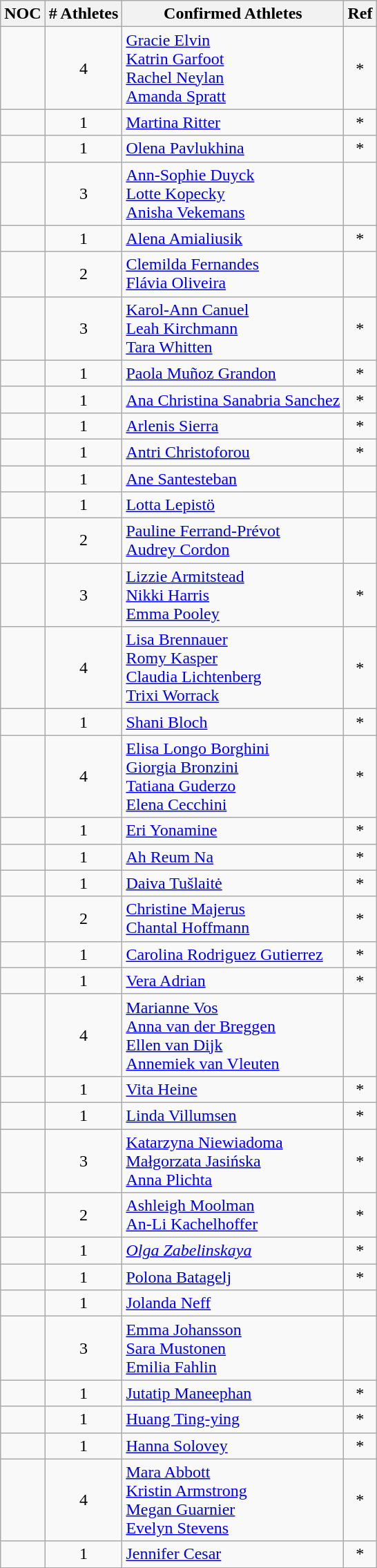<table class="wikitable" style="text-align:center;">
<tr>
<th>NOC</th>
<th># Athletes</th>
<th>Confirmed Athletes</th>
<th>Ref</th>
</tr>
<tr>
<td align=left></td>
<td>4</td>
<td align=left><a href='#'>Gracie Elvin</a><br><a href='#'>Katrin Garfoot</a><br><a href='#'>Rachel Neylan</a><br><a href='#'>Amanda Spratt</a></td>
<td>*</td>
</tr>
<tr>
<td align=left></td>
<td>1</td>
<td align=left><a href='#'>Martina Ritter</a></td>
<td>*</td>
</tr>
<tr>
<td align=left></td>
<td>1</td>
<td align=left><a href='#'>Olena Pavlukhina</a></td>
<td>*</td>
</tr>
<tr>
<td align=left></td>
<td>3</td>
<td align=left><a href='#'>Ann-Sophie Duyck</a><br><a href='#'>Lotte Kopecky</a><br><a href='#'>Anisha Vekemans</a></td>
<td></td>
</tr>
<tr>
<td align=left></td>
<td>1</td>
<td align=left><a href='#'>Alena Amialiusik</a></td>
<td>*</td>
</tr>
<tr>
<td align=left></td>
<td>2</td>
<td align=left><a href='#'>Clemilda Fernandes</a><br><a href='#'>Flávia Oliveira</a></td>
<td></td>
</tr>
<tr>
<td align=left></td>
<td>3</td>
<td align=left><a href='#'>Karol-Ann Canuel</a><br><a href='#'>Leah Kirchmann</a><br><a href='#'>Tara Whitten</a></td>
<td>*</td>
</tr>
<tr>
<td align=left></td>
<td>1</td>
<td align=left><a href='#'>Paola Muñoz Grandon</a></td>
<td>*</td>
</tr>
<tr>
<td align=left></td>
<td>1</td>
<td align=left><a href='#'>Ana Christina Sanabria Sanchez</a></td>
<td>*</td>
</tr>
<tr>
<td align=left></td>
<td>1</td>
<td align=left><a href='#'>Arlenis Sierra</a></td>
<td>*</td>
</tr>
<tr>
<td align=left></td>
<td>1</td>
<td align=left><a href='#'>Antri Christoforou</a></td>
<td>*</td>
</tr>
<tr>
<td align=left></td>
<td>1</td>
<td align=left><a href='#'>Ane Santesteban</a></td>
<td></td>
</tr>
<tr>
<td align=left></td>
<td>1</td>
<td align=left><a href='#'>Lotta Lepistö</a></td>
<td></td>
</tr>
<tr>
<td align=left></td>
<td>2</td>
<td align=left><a href='#'>Pauline Ferrand-Prévot</a><br><a href='#'>Audrey Cordon</a></td>
<td></td>
</tr>
<tr>
<td align=left></td>
<td>3</td>
<td align=left><a href='#'>Lizzie Armitstead</a><br><a href='#'>Nikki Harris</a><br><a href='#'>Emma Pooley</a></td>
<td>*</td>
</tr>
<tr>
<td align=left></td>
<td>4</td>
<td align=left><a href='#'>Lisa Brennauer</a><br><a href='#'>Romy Kasper</a><br><a href='#'>Claudia Lichtenberg</a><br><a href='#'>Trixi Worrack</a></td>
<td>*</td>
</tr>
<tr>
<td align=left></td>
<td>1</td>
<td align=left><a href='#'>Shani Bloch</a></td>
<td>*</td>
</tr>
<tr>
<td align=left></td>
<td>4</td>
<td align=left><a href='#'>Elisa Longo Borghini</a><br><a href='#'>Giorgia Bronzini</a><br><a href='#'>Tatiana Guderzo</a><br><a href='#'>Elena Cecchini</a></td>
<td>*</td>
</tr>
<tr>
<td align=left></td>
<td>1</td>
<td align=left><a href='#'>Eri Yonamine</a></td>
<td>*</td>
</tr>
<tr>
<td align=left></td>
<td>1</td>
<td align=left><a href='#'>Ah Reum Na</a></td>
<td>*</td>
</tr>
<tr>
<td align=left></td>
<td>1</td>
<td align=left><a href='#'>Daiva Tušlaitė</a></td>
<td>*</td>
</tr>
<tr>
<td align=left></td>
<td>2</td>
<td align=left><a href='#'>Christine Majerus</a><br><a href='#'>Chantal Hoffmann</a></td>
<td>*</td>
</tr>
<tr>
<td align=left></td>
<td>1</td>
<td align=left><a href='#'>Carolina Rodriguez Gutierrez</a></td>
<td>*</td>
</tr>
<tr>
<td align=left></td>
<td>1</td>
<td align=left><a href='#'>Vera Adrian</a></td>
<td>*</td>
</tr>
<tr>
<td align=left></td>
<td>4</td>
<td align=left><a href='#'>Marianne Vos</a><br><a href='#'>Anna van der Breggen</a><br><a href='#'>Ellen van Dijk</a><br><a href='#'>Annemiek van Vleuten</a></td>
<td></td>
</tr>
<tr>
<td align=left></td>
<td>1</td>
<td align=left><a href='#'>Vita Heine</a></td>
<td>*</td>
</tr>
<tr>
<td align=left></td>
<td>1</td>
<td align=left><a href='#'>Linda Villumsen</a></td>
<td>*</td>
</tr>
<tr>
<td align=left></td>
<td>3</td>
<td align=left><a href='#'>Katarzyna Niewiadoma</a><br><a href='#'>Małgorzata Jasińska</a><br><a href='#'>Anna Plichta</a></td>
<td>*</td>
</tr>
<tr>
<td align=left></td>
<td>2</td>
<td align=left><a href='#'>Ashleigh Moolman</a><br><a href='#'>An-Li Kachelhoffer</a></td>
<td>*</td>
</tr>
<tr>
<td align=left></td>
<td>1</td>
<td align=left><em><a href='#'>Olga Zabelinskaya</a></em></td>
<td>* </td>
</tr>
<tr>
<td align=left></td>
<td>1</td>
<td align=left><a href='#'>Polona Batagelj</a></td>
<td>*</td>
</tr>
<tr>
<td align=left></td>
<td>1</td>
<td align=left><a href='#'>Jolanda Neff</a></td>
<td></td>
</tr>
<tr>
<td align=left></td>
<td>3</td>
<td align=left><a href='#'>Emma Johansson</a><br><a href='#'>Sara Mustonen</a><br><a href='#'>Emilia Fahlin</a></td>
<td></td>
</tr>
<tr>
<td align=left></td>
<td>1</td>
<td align=left><a href='#'>Jutatip Maneephan</a></td>
<td>*</td>
</tr>
<tr>
<td align=left></td>
<td>1</td>
<td align=left><a href='#'>Huang Ting-ying</a></td>
<td>*</td>
</tr>
<tr>
<td align=left></td>
<td>1</td>
<td align=left><a href='#'>Hanna Solovey</a></td>
<td>*</td>
</tr>
<tr>
<td align=left></td>
<td>4</td>
<td align=left><a href='#'>Mara Abbott</a><br><a href='#'>Kristin Armstrong</a><br><a href='#'>Megan Guarnier</a><br><a href='#'>Evelyn Stevens</a></td>
<td>*</td>
</tr>
<tr>
<td align=left></td>
<td>1</td>
<td align=left><a href='#'>Jennifer Cesar</a></td>
<td>*</td>
</tr>
<tr>
</tr>
</table>
